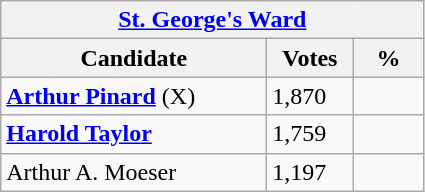<table class="wikitable">
<tr>
<th colspan="3"><a href='#'>St. George's Ward</a></th>
</tr>
<tr>
<th style="width: 170px">Candidate</th>
<th style="width: 50px">Votes</th>
<th style="width: 40px">%</th>
</tr>
<tr>
<td><strong><a href='#'>Arthur Pinard</a></strong> (X)</td>
<td>1,870</td>
<td></td>
</tr>
<tr>
<td><strong><a href='#'>Harold Taylor</a></strong></td>
<td>1,759</td>
<td></td>
</tr>
<tr>
<td>Arthur A. Moeser</td>
<td>1,197</td>
<td></td>
</tr>
</table>
